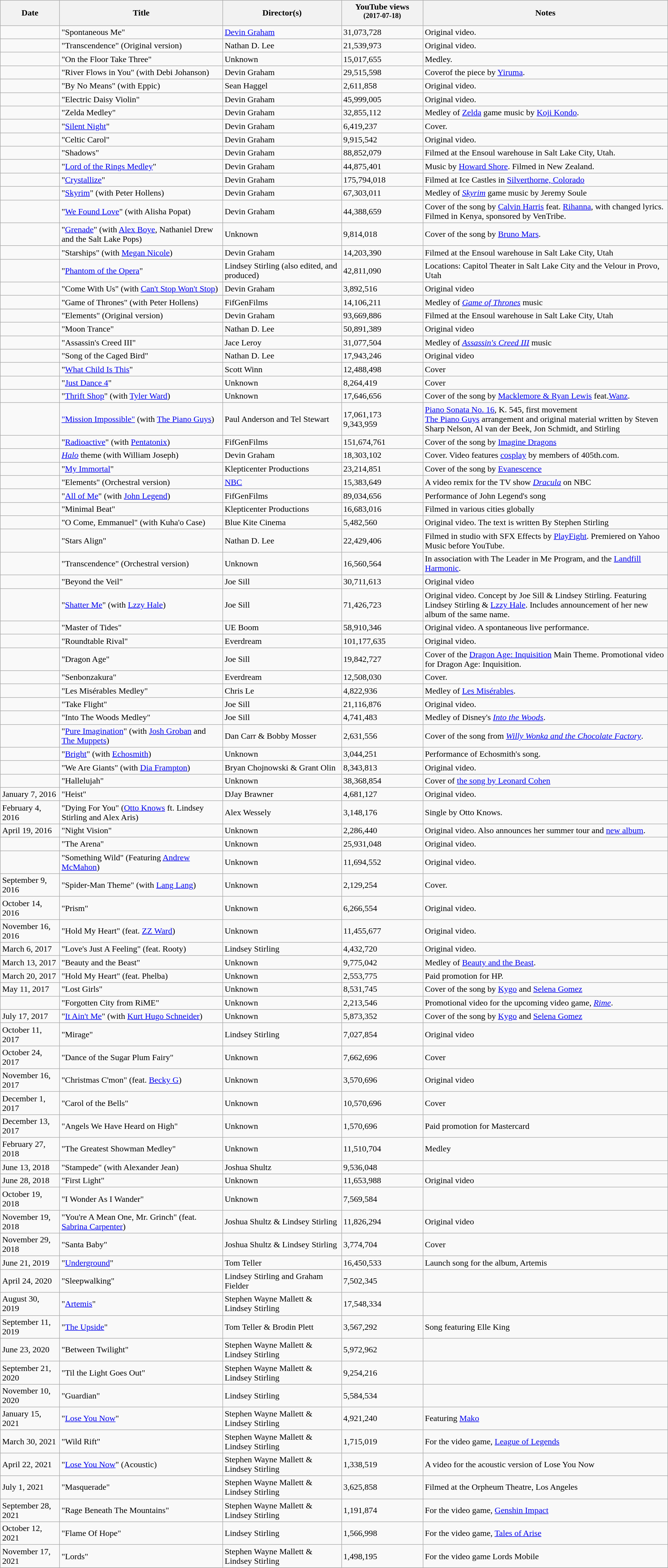<table class="wikitable sortable" style="width: 100%;">
<tr>
<th width=8%>Date</th>
<th style="width:22%;">Title</th>
<th style="width:16%;">Director(s)</th>
<th style="width:11%;">YouTube views <br><sup>(2017-07-18)</sup></th>
<th style="width:33%;" class="unsortable">Notes</th>
</tr>
<tr>
<td style="text-align:left;"></td>
<td>"Spontaneous Me"</td>
<td><a href='#'>Devin Graham</a></td>
<td>31,073,728</td>
<td style="text-align:left;">Original video.</td>
</tr>
<tr>
<td style="text-align:left;"></td>
<td>"Transcendence" (Original version)</td>
<td>Nathan D. Lee</td>
<td>21,539,973</td>
<td style="text-align:left;">Original video.</td>
</tr>
<tr>
<td style="text-align:left;"></td>
<td>"On the Floor Take Three"</td>
<td>Unknown</td>
<td>15,017,655</td>
<td style="text-align:left;">Medley.</td>
</tr>
<tr>
<td style="text-align:left;"></td>
<td>"River Flows in You" (with Debi Johanson)</td>
<td>Devin Graham</td>
<td>29,515,598</td>
<td style="text-align:left;">Coverof the piece by <a href='#'>Yiruma</a>.</td>
</tr>
<tr>
<td style="text-align:left;"></td>
<td>"By No Means" (with Eppic)</td>
<td>Sean Haggel</td>
<td>2,611,858</td>
<td style="text-align:left;">Original video.</td>
</tr>
<tr>
<td style="text-align:left;"></td>
<td>"Electric Daisy Violin"</td>
<td>Devin Graham</td>
<td>45,999,005</td>
<td style="text-align:left;">Original video.</td>
</tr>
<tr>
<td style="text-align:left;"></td>
<td>"Zelda Medley"</td>
<td>Devin Graham</td>
<td>32,855,112</td>
<td style="text-align:left;">Medley of <a href='#'>Zelda</a> game music by <a href='#'>Koji Kondo</a>.</td>
</tr>
<tr>
<td style="text-align:left;"></td>
<td>"<a href='#'>Silent Night</a>"</td>
<td>Devin Graham</td>
<td>6,419,237</td>
<td style="text-align:left;">Cover.</td>
</tr>
<tr>
<td style="text-align:left;"></td>
<td>"Celtic Carol"</td>
<td>Devin Graham</td>
<td>9,915,542</td>
<td style="text-align:left;">Original video.</td>
</tr>
<tr>
<td style="text-align:left;"></td>
<td>"Shadows"</td>
<td>Devin Graham</td>
<td>88,852,079</td>
<td style="text-align:left;">Filmed at the Ensoul warehouse in Salt Lake City, Utah.</td>
</tr>
<tr>
<td style="text-align:left;"></td>
<td>"<a href='#'>Lord of the Rings Medley</a>"</td>
<td>Devin Graham</td>
<td>44,875,401</td>
<td style="text-align:left;">Music by <a href='#'>Howard Shore</a>. Filmed in New Zealand.</td>
</tr>
<tr>
<td style="text-align:left;"></td>
<td>"<a href='#'>Crystallize</a>"</td>
<td>Devin Graham</td>
<td>175,794,018</td>
<td style="text-align:left;">Filmed at Ice Castles in <a href='#'>Silverthorne, Colorado</a></td>
</tr>
<tr>
<td style="text-align:left;"></td>
<td>"<a href='#'>Skyrim</a>" (with Peter Hollens)</td>
<td>Devin Graham</td>
<td>67,303,011</td>
<td style="text-align:left;">Medley of <em><a href='#'>Skyrim</a></em> game music by Jeremy Soule</td>
</tr>
<tr>
<td style="text-align:left;"></td>
<td>"<a href='#'>We Found Love</a>" (with Alisha Popat)</td>
<td>Devin Graham</td>
<td>44,388,659</td>
<td style="text-align:left;">Cover of the song by <a href='#'>Calvin Harris</a> feat. <a href='#'>Rihanna</a>, with changed lyrics. Filmed in Kenya, sponsored by VenTribe.</td>
</tr>
<tr>
<td style="text-align:left;"></td>
<td>"<a href='#'>Grenade</a>" (with <a href='#'>Alex Boye</a>, Nathaniel Drew and the Salt Lake Pops)</td>
<td>Unknown</td>
<td>9,814,018</td>
<td style="text-align:left;">Cover of the song by <a href='#'>Bruno Mars</a>.</td>
</tr>
<tr>
<td style="text-align:left;"></td>
<td>"Starships" (with <a href='#'>Megan Nicole</a>)</td>
<td>Devin Graham</td>
<td>14,203,390</td>
<td style="text-align:left;">Filmed at the Ensoul warehouse in Salt Lake City, Utah</td>
</tr>
<tr>
<td style="text-align:left;"></td>
<td>"<a href='#'>Phantom of the Opera</a>"</td>
<td>Lindsey Stirling (also edited, and produced)</td>
<td>42,811,090</td>
<td style="text-align:left;">Locations: Capitol Theater in Salt Lake City and the Velour in Provo, Utah</td>
</tr>
<tr>
<td style="text-align:left;"></td>
<td>"Come With Us" (with <a href='#'>Can't Stop Won't Stop</a>)</td>
<td>Devin Graham</td>
<td>3,892,516</td>
<td style="text-align:left;">Original video</td>
</tr>
<tr>
<td style="text-align:left;"></td>
<td>"Game of Thrones" (with Peter Hollens)</td>
<td>FifGenFilms</td>
<td>14,106,211</td>
<td style="text-align:left;">Medley of <em><a href='#'>Game of Thrones</a></em> music</td>
</tr>
<tr>
<td style="text-align:left;"></td>
<td>"Elements" (Original version)</td>
<td>Devin Graham</td>
<td>93,669,886</td>
<td style="text-align:left;">Filmed at the Ensoul warehouse in Salt Lake City, Utah</td>
</tr>
<tr>
<td style="text-align:left;"></td>
<td>"Moon Trance"</td>
<td>Nathan D. Lee</td>
<td>50,891,389</td>
<td style="text-align:left;">Original video</td>
</tr>
<tr>
<td style="text-align:left;"></td>
<td>"Assassin's Creed III"</td>
<td>Jace Leroy</td>
<td>31,077,504</td>
<td style="text-align:left;">Medley of <em><a href='#'>Assassin's Creed III</a></em> music</td>
</tr>
<tr>
<td style="text-align:left;"></td>
<td>"Song of the Caged Bird"</td>
<td>Nathan D. Lee</td>
<td>17,943,246</td>
<td style="text-align:left;">Original video</td>
</tr>
<tr>
<td style="text-align:left;"></td>
<td>"<a href='#'>What Child Is This</a>"</td>
<td>Scott Winn</td>
<td>12,488,498</td>
<td style="text-align:left;">Cover</td>
</tr>
<tr>
<td style="text-align:left;"></td>
<td>"<a href='#'>Just Dance 4</a>"</td>
<td>Unknown</td>
<td>8,264,419</td>
<td style="text-align:left;">Cover</td>
</tr>
<tr>
<td style="text-align:left;"></td>
<td>"<a href='#'>Thrift Shop</a>" (with <a href='#'>Tyler Ward</a>)</td>
<td>Unknown</td>
<td>17,646,656</td>
<td style="text-align:left;">Cover of the song by <a href='#'>Macklemore & Ryan Lewis</a> feat.<a href='#'>Wanz</a>.</td>
</tr>
<tr>
<td style="text-align:left;"></td>
<td><a href='#'>"Mission Impossible"</a> (with <a href='#'>The Piano Guys</a>)</td>
<td>Paul Anderson and Tel Stewart</td>
<td>17,061,173  <br>9,343,959</td>
<td style="text-align:left;"><a href='#'>Piano Sonata No. 16</a>, K. 545, first movement <br> <a href='#'>The Piano Guys</a> arrangement and original material written by Steven Sharp Nelson, Al van der Beek, Jon Schmidt, and Stirling</td>
</tr>
<tr>
<td style="text-align:left;"></td>
<td>"<a href='#'>Radioactive</a>" (with <a href='#'>Pentatonix</a>)</td>
<td>FifGenFilms</td>
<td>151,674,761</td>
<td style="text-align:left;">Cover of the song by <a href='#'>Imagine Dragons</a></td>
</tr>
<tr>
<td style="text-align:left;"></td>
<td><em><a href='#'>Halo</a></em> theme (with William Joseph)</td>
<td>Devin Graham</td>
<td>18,303,102</td>
<td style="text-align:left;">Cover. Video features <a href='#'>cosplay</a> by members of 405th.com.</td>
</tr>
<tr>
<td style="text-align:left;"></td>
<td>"<a href='#'>My Immortal</a>"</td>
<td>Klepticenter Productions</td>
<td>23,214,851</td>
<td style="text-align:left;">Cover of the song by <a href='#'>Evanescence</a></td>
</tr>
<tr>
<td style="text-align:left;"></td>
<td>"Elements" (Orchestral version)</td>
<td><a href='#'>NBC</a></td>
<td>15,383,649</td>
<td style="text-align:left;">A video remix for the TV show <a href='#'><em>Dracula</em></a> on NBC</td>
</tr>
<tr>
<td style="text-align:left;"></td>
<td>"<a href='#'>All of Me</a>" (with <a href='#'>John Legend</a>)</td>
<td>FifGenFilms</td>
<td>89,034,656</td>
<td style="text-align:left;">Performance of John Legend's song </td>
</tr>
<tr>
<td style="text-align:left;"></td>
<td>"Minimal Beat"</td>
<td>Klepticenter Productions</td>
<td>16,683,016</td>
<td style="text-align:left;">Filmed in various cities globally</td>
</tr>
<tr>
<td style="text-align:left;"></td>
<td>"O Come, Emmanuel" (with Kuha'o Case)</td>
<td>Blue Kite Cinema</td>
<td>5,482,560</td>
<td style="text-align:left;">Original video. The text is written By Stephen Stirling</td>
</tr>
<tr>
<td style="text-align:left;"></td>
<td>"Stars Align"</td>
<td>Nathan D. Lee</td>
<td>22,429,406</td>
<td>Filmed in studio with SFX Effects by <a href='#'>PlayFight</a>. Premiered on Yahoo Music before YouTube.</td>
</tr>
<tr>
<td style="text-align:left;"></td>
<td>"Transcendence" (Orchestral version)</td>
<td>Unknown</td>
<td>16,560,564</td>
<td>In association with The Leader in Me Program, and the <a href='#'>Landfill Harmonic</a>. </td>
</tr>
<tr>
<td style="text-align:left;"></td>
<td>"Beyond the Veil"</td>
<td>Joe Sill</td>
<td>30,711,613</td>
<td style="text-align:left;">Original video</td>
</tr>
<tr>
<td style="text-align:left;"></td>
<td>"<a href='#'>Shatter Me</a>" (with <a href='#'>Lzzy Hale</a>)</td>
<td>Joe Sill</td>
<td>71,426,723</td>
<td style="text-align:left;">Original video. Concept by Joe Sill & Lindsey Stirling. Featuring Lindsey Stirling & <a href='#'>Lzzy Hale</a>. Includes announcement of her new album of the same name.</td>
</tr>
<tr>
<td style="text-align:left;"></td>
<td>"Master of Tides"</td>
<td>UE Boom</td>
<td>58,910,346</td>
<td style="text-align:left;">Original video. A spontaneous live performance.</td>
</tr>
<tr>
<td style="text-align:left;"></td>
<td>"Roundtable Rival"</td>
<td>Everdream</td>
<td>101,177,635</td>
<td style="text-align:left;">Original video. </td>
</tr>
<tr>
<td style="text-align:left;"></td>
<td>"Dragon Age"</td>
<td>Joe Sill</td>
<td>19,842,727</td>
<td style="text-align:left;">Cover of the <a href='#'>Dragon Age: Inquisition</a> Main Theme. Promotional video for Dragon Age: Inquisition. </td>
</tr>
<tr>
<td style="text-align:left;"></td>
<td>"Senbonzakura"</td>
<td>Everdream</td>
<td>12,508,030</td>
<td style="text-align:left;">Cover.</td>
</tr>
<tr>
<td style="text-align:left;"></td>
<td>"Les Misérables Medley"</td>
<td>Chris Le</td>
<td>4,822,936</td>
<td style="text-align:left;">Medley of <a href='#'>Les Misérables</a>.</td>
</tr>
<tr>
<td style="text-align:left;"></td>
<td>"Take Flight"</td>
<td>Joe Sill</td>
<td>21,116,876</td>
<td style="text-align:left;">Original video.</td>
</tr>
<tr>
<td style="text-align:left;"></td>
<td>"Into The Woods Medley"</td>
<td>Joe Sill</td>
<td>4,741,483</td>
<td style="text-align:left;">Medley of Disney's <em><a href='#'>Into the Woods</a></em>.</td>
</tr>
<tr>
<td style="text-align:left;"></td>
<td>"<a href='#'>Pure Imagination</a>" (with <a href='#'>Josh Groban</a> and <a href='#'>The Muppets</a>)</td>
<td>Dan Carr & Bobby Mosser</td>
<td>2,631,556</td>
<td style="text-align:left;">Cover of the song from <em><a href='#'>Willy Wonka and the Chocolate Factory</a></em>.</td>
</tr>
<tr>
<td style="text-align:left;"></td>
<td>"<a href='#'>Bright</a>" (with <a href='#'>Echosmith</a>)</td>
<td>Unknown</td>
<td>3,044,251</td>
<td style="text-align:left;">Performance of Echosmith's song.</td>
</tr>
<tr>
<td style="text-align:left;"></td>
<td>"We Are Giants" (with <a href='#'>Dia Frampton</a>)</td>
<td>Bryan Chojnowski & Grant Olin</td>
<td>8,343,813</td>
<td style="text-align:left;">Original video.</td>
</tr>
<tr>
<td style="text-align:left;"></td>
<td>"Hallelujah"</td>
<td>Unknown</td>
<td>38,368,854</td>
<td style="text-align:left;">Cover of <a href='#'>the song by Leonard Cohen</a></td>
</tr>
<tr>
<td>January 7, 2016</td>
<td>"Heist"</td>
<td>DJay Brawner</td>
<td>4,681,127</td>
<td>Original video.</td>
</tr>
<tr>
<td>February 4, 2016</td>
<td>"Dying For You" (<a href='#'>Otto Knows</a> ft. Lindsey Stirling and Alex Aris)</td>
<td>Alex Wessely</td>
<td>3,148,176</td>
<td>Single by Otto Knows.</td>
</tr>
<tr>
<td>April 19, 2016</td>
<td>"Night Vision"</td>
<td>Unknown</td>
<td>2,286,440</td>
<td>Original video. Also announces her summer tour and <a href='#'>new album</a>.</td>
</tr>
<tr>
<td style="text-align:left;"></td>
<td>"The Arena"</td>
<td>Unknown</td>
<td>25,931,048</td>
<td style="text-align:left;">Original video.</td>
</tr>
<tr>
<td style="text-align:left;"></td>
<td>"Something Wild" (Featuring <a href='#'>Andrew McMahon</a>)</td>
<td>Unknown</td>
<td>11,694,552</td>
<td style="text-align:left;">Original video.</td>
</tr>
<tr>
<td>September 9, 2016</td>
<td>"Spider-Man Theme" (with <a href='#'>Lang Lang</a>)</td>
<td>Unknown</td>
<td>2,129,254</td>
<td>Cover.</td>
</tr>
<tr>
<td>October 14, 2016</td>
<td>"Prism"</td>
<td>Unknown</td>
<td>6,266,554</td>
<td>Original video.</td>
</tr>
<tr>
<td>November 16, 2016</td>
<td>"Hold My Heart" (feat. <a href='#'>ZZ Ward</a>)</td>
<td>Unknown</td>
<td>11,455,677</td>
<td>Original video.</td>
</tr>
<tr>
<td>March 6, 2017</td>
<td>"Love's Just A Feeling" (feat. Rooty)</td>
<td>Lindsey Stirling</td>
<td>4,432,720</td>
<td>Original video.</td>
</tr>
<tr>
<td>March 13, 2017</td>
<td>"Beauty and the Beast"</td>
<td>Unknown</td>
<td>9,775,042</td>
<td>Medley of <a href='#'>Beauty and the Beast</a>.</td>
</tr>
<tr>
<td>March 20, 2017</td>
<td>"Hold My Heart" (feat. Phelba)</td>
<td>Unknown</td>
<td>2,553,775</td>
<td>Paid promotion for HP.</td>
</tr>
<tr>
<td>May 11, 2017</td>
<td>"Lost Girls"</td>
<td>Unknown</td>
<td>8,531,745</td>
<td>Cover of the song by <a href='#'>Kygo</a> and <a href='#'>Selena Gomez</a></td>
</tr>
<tr>
<td style="text-align:left;"></td>
<td>"Forgotten City from RiME"</td>
<td>Unknown</td>
<td>2,213,546</td>
<td style="text-align:left;">Promotional video for the upcoming video game, <em><a href='#'>Rime</a></em>.</td>
</tr>
<tr>
<td>July 17, 2017</td>
<td>"<a href='#'>It Ain't Me</a>" (with <a href='#'>Kurt Hugo Schneider</a>)</td>
<td>Unknown</td>
<td>5,873,352</td>
<td>Cover of the song by <a href='#'>Kygo</a> and <a href='#'>Selena Gomez</a></td>
</tr>
<tr>
<td>October 11, 2017</td>
<td>"Mirage"</td>
<td>Lindsey Stirling</td>
<td>7,027,854</td>
<td>Original video</td>
</tr>
<tr>
<td>October 24, 2017</td>
<td>"Dance of the Sugar Plum Fairy"</td>
<td>Unknown</td>
<td>7,662,696</td>
<td>Cover</td>
</tr>
<tr>
<td>November 16, 2017</td>
<td>"Christmas C'mon" (feat. <a href='#'>Becky G</a>)</td>
<td>Unknown</td>
<td>3,570,696</td>
<td>Original video</td>
</tr>
<tr>
<td>December 1, 2017</td>
<td>"Carol of the Bells"</td>
<td>Unknown</td>
<td>10,570,696</td>
<td>Cover</td>
</tr>
<tr>
<td>December 13, 2017</td>
<td>"Angels We Have Heard on High"</td>
<td>Unknown</td>
<td>1,570,696</td>
<td>Paid promotion for Mastercard</td>
</tr>
<tr>
<td>February 27, 2018</td>
<td>"The Greatest Showman Medley"</td>
<td>Unknown</td>
<td>11,510,704</td>
<td>Medley</td>
</tr>
<tr>
<td>June 13, 2018</td>
<td>"Stampede" (with Alexander Jean)</td>
<td>Joshua Shultz</td>
<td>9,536,048</td>
<td></td>
</tr>
<tr>
<td>June 28, 2018</td>
<td>"First Light"</td>
<td>Unknown</td>
<td>11,653,988</td>
<td>Original video</td>
</tr>
<tr>
<td>October 19, 2018</td>
<td>"I Wonder As I Wander"</td>
<td>Unknown</td>
<td>7,569,584</td>
<td></td>
</tr>
<tr>
<td>November 19, 2018</td>
<td>"You're A Mean One, Mr. Grinch" (feat. <a href='#'>Sabrina Carpenter</a>)</td>
<td>Joshua Shultz & Lindsey Stirling</td>
<td>11,826,294</td>
<td>Original video</td>
</tr>
<tr>
<td>November 29, 2018</td>
<td>"Santa Baby"</td>
<td>Joshua Shultz & Lindsey Stirling</td>
<td>3,774,704</td>
<td>Cover</td>
</tr>
<tr>
<td>June 21, 2019</td>
<td>"<a href='#'>Underground</a>"</td>
<td>Tom Teller</td>
<td>16,450,533</td>
<td>Launch song for the album, Artemis</td>
</tr>
<tr>
<td>April 24, 2020</td>
<td>"Sleepwalking"</td>
<td>Lindsey Stirling and Graham Fielder</td>
<td>7,502,345</td>
<td></td>
</tr>
<tr>
<td>August 30, 2019</td>
<td>"<a href='#'>Artemis</a>"</td>
<td>Stephen Wayne Mallett & Lindsey Stirling</td>
<td>17,548,334</td>
<td></td>
</tr>
<tr>
<td>September 11, 2019</td>
<td>"<a href='#'>The Upside</a>"</td>
<td>Tom Teller & Brodin Plett</td>
<td>3,567,292</td>
<td>Song featuring Elle King</td>
</tr>
<tr>
<td>June 23, 2020</td>
<td>"Between Twilight"</td>
<td>Stephen Wayne Mallett & Lindsey Stirling</td>
<td>5,972,962</td>
<td></td>
</tr>
<tr>
<td>September 21, 2020</td>
<td>"Til the Light Goes Out"</td>
<td>Stephen Wayne Mallett & Lindsey Stirling</td>
<td>9,254,216</td>
<td></td>
</tr>
<tr>
<td>November 10, 2020</td>
<td>"Guardian"</td>
<td>Lindsey Stirling</td>
<td>5,584,534</td>
<td></td>
</tr>
<tr>
<td>January 15, 2021</td>
<td>"<a href='#'>Lose You Now</a>"</td>
<td>Stephen Wayne Mallett & Lindsey Stirling</td>
<td>4,921,240</td>
<td>Featuring <a href='#'>Mako</a></td>
</tr>
<tr>
<td>March 30, 2021</td>
<td>"Wild Rift"</td>
<td>Stephen Wayne Mallett & Lindsey Stirling</td>
<td>1,715,019</td>
<td>For the video game, <a href='#'>League of Legends</a></td>
</tr>
<tr>
<td>April 22, 2021</td>
<td>"<a href='#'>Lose You Now</a>" (Acoustic)</td>
<td>Stephen Wayne Mallett & Lindsey Stirling</td>
<td>1,338,519</td>
<td>A video for the acoustic version of Lose You Now</td>
</tr>
<tr>
<td>July 1, 2021</td>
<td>"Masquerade"</td>
<td>Stephen Wayne Mallett & Lindsey Stirling</td>
<td>3,625,858</td>
<td>Filmed at the Orpheum Theatre, Los Angeles</td>
</tr>
<tr>
<td>September 28, 2021</td>
<td>"Rage Beneath The Mountains"</td>
<td>Stephen Wayne Mallett & Lindsey Stirling</td>
<td>1,191,874</td>
<td>For the video game, <a href='#'>Genshin Impact</a></td>
</tr>
<tr>
<td>October 12, 2021</td>
<td>"Flame Of Hope"</td>
<td>Lindsey Stirling</td>
<td>1,566,998</td>
<td>For the video game, <a href='#'>Tales of Arise</a></td>
</tr>
<tr>
<td>November 17, 2021</td>
<td>"Lords"</td>
<td>Stephen Wayne Mallett & Lindsey Stirling</td>
<td>1,498,195</td>
<td>For the video game Lords Mobile</td>
</tr>
<tr>
</tr>
</table>
